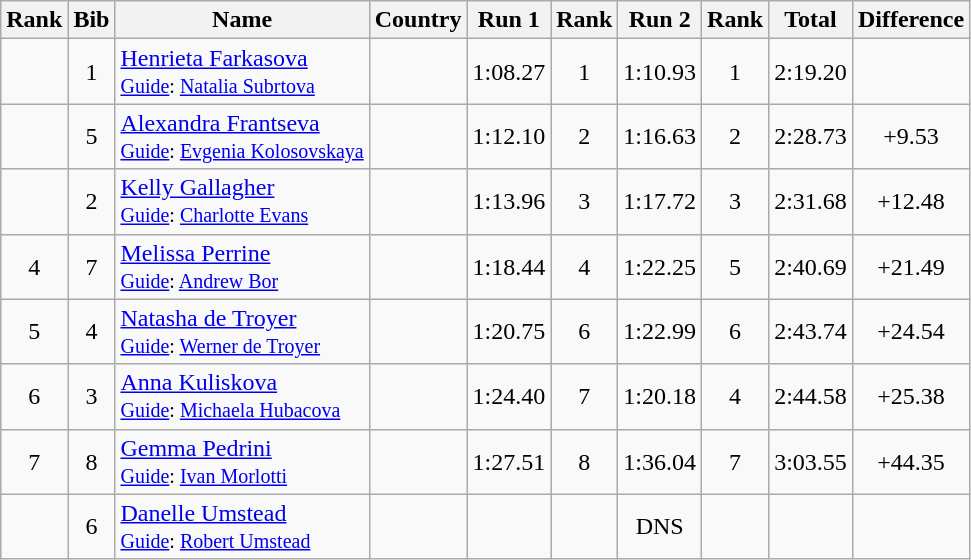<table class="wikitable sortable" style="text-align:center">
<tr>
<th>Rank</th>
<th>Bib</th>
<th>Name</th>
<th>Country</th>
<th>Run 1</th>
<th>Rank</th>
<th>Run 2</th>
<th>Rank</th>
<th>Total</th>
<th>Difference</th>
</tr>
<tr>
<td></td>
<td>1</td>
<td align=left><a href='#'>Henrieta Farkasova</a><br><small><a href='#'>Guide</a>: <a href='#'>Natalia Subrtova</a></small></td>
<td align=left></td>
<td>1:08.27</td>
<td>1</td>
<td>1:10.93</td>
<td>1</td>
<td>2:19.20</td>
<td></td>
</tr>
<tr>
<td></td>
<td>5</td>
<td align=left><a href='#'>Alexandra Frantseva</a><br><small><a href='#'>Guide</a>: <a href='#'>Evgenia Kolosovskaya</a></small></td>
<td align=left></td>
<td>1:12.10</td>
<td>2</td>
<td>1:16.63</td>
<td>2</td>
<td>2:28.73</td>
<td>+9.53</td>
</tr>
<tr>
<td></td>
<td>2</td>
<td align=left><a href='#'>Kelly Gallagher</a><br><small><a href='#'>Guide</a>: <a href='#'>Charlotte Evans</a></small></td>
<td align=left></td>
<td>1:13.96</td>
<td>3</td>
<td>1:17.72</td>
<td>3</td>
<td>2:31.68</td>
<td>+12.48</td>
</tr>
<tr>
<td>4</td>
<td>7</td>
<td align=left><a href='#'>Melissa Perrine</a><br><small><a href='#'>Guide</a>: <a href='#'>Andrew Bor</a></small></td>
<td align=left></td>
<td>1:18.44</td>
<td>4</td>
<td>1:22.25</td>
<td>5</td>
<td>2:40.69</td>
<td>+21.49</td>
</tr>
<tr>
<td>5</td>
<td>4</td>
<td align=left><a href='#'>Natasha de Troyer</a><br><small><a href='#'>Guide</a>: <a href='#'>Werner de Troyer</a></small></td>
<td align=left></td>
<td>1:20.75</td>
<td>6</td>
<td>1:22.99</td>
<td>6</td>
<td>2:43.74</td>
<td>+24.54</td>
</tr>
<tr>
<td>6</td>
<td>3</td>
<td align=left><a href='#'>Anna Kuliskova</a><br><small><a href='#'>Guide</a>: <a href='#'>Michaela Hubacova</a></small></td>
<td align=left></td>
<td>1:24.40</td>
<td>7</td>
<td>1:20.18</td>
<td>4</td>
<td>2:44.58</td>
<td>+25.38</td>
</tr>
<tr>
<td>7</td>
<td>8</td>
<td align=left><a href='#'>Gemma Pedrini</a><br><small><a href='#'>Guide</a>: <a href='#'>Ivan Morlotti</a></small></td>
<td align=left></td>
<td>1:27.51</td>
<td>8</td>
<td>1:36.04</td>
<td>7</td>
<td>3:03.55</td>
<td>+44.35</td>
</tr>
<tr>
<td></td>
<td>6</td>
<td align=left><a href='#'>Danelle Umstead</a><br><small><a href='#'>Guide</a>: <a href='#'>Robert Umstead</a></small></td>
<td align=left></td>
<td></td>
<td></td>
<td>DNS</td>
<td></td>
<td></td>
<td></td>
</tr>
</table>
